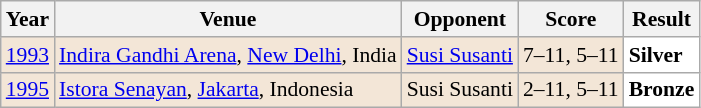<table class="sortable wikitable" style="font-size: 90%;">
<tr>
<th>Year</th>
<th>Venue</th>
<th>Opponent</th>
<th>Score</th>
<th>Result</th>
</tr>
<tr style="background:#F3E6D7">
<td align="center"><a href='#'>1993</a></td>
<td align="left"><a href='#'>Indira Gandhi Arena</a>, <a href='#'>New Delhi</a>, India</td>
<td align="left"> <a href='#'>Susi Susanti</a></td>
<td align="left">7–11, 5–11</td>
<td style="text-align:left; background:white"> <strong>Silver</strong></td>
</tr>
<tr style="background:#F3E6D7">
<td align="center"><a href='#'>1995</a></td>
<td align="left"><a href='#'>Istora Senayan</a>, <a href='#'>Jakarta</a>, Indonesia</td>
<td align="left"> Susi Susanti</td>
<td align="left">2–11, 5–11</td>
<td style="text-align:left; background:white"> <strong>Bronze</strong></td>
</tr>
</table>
